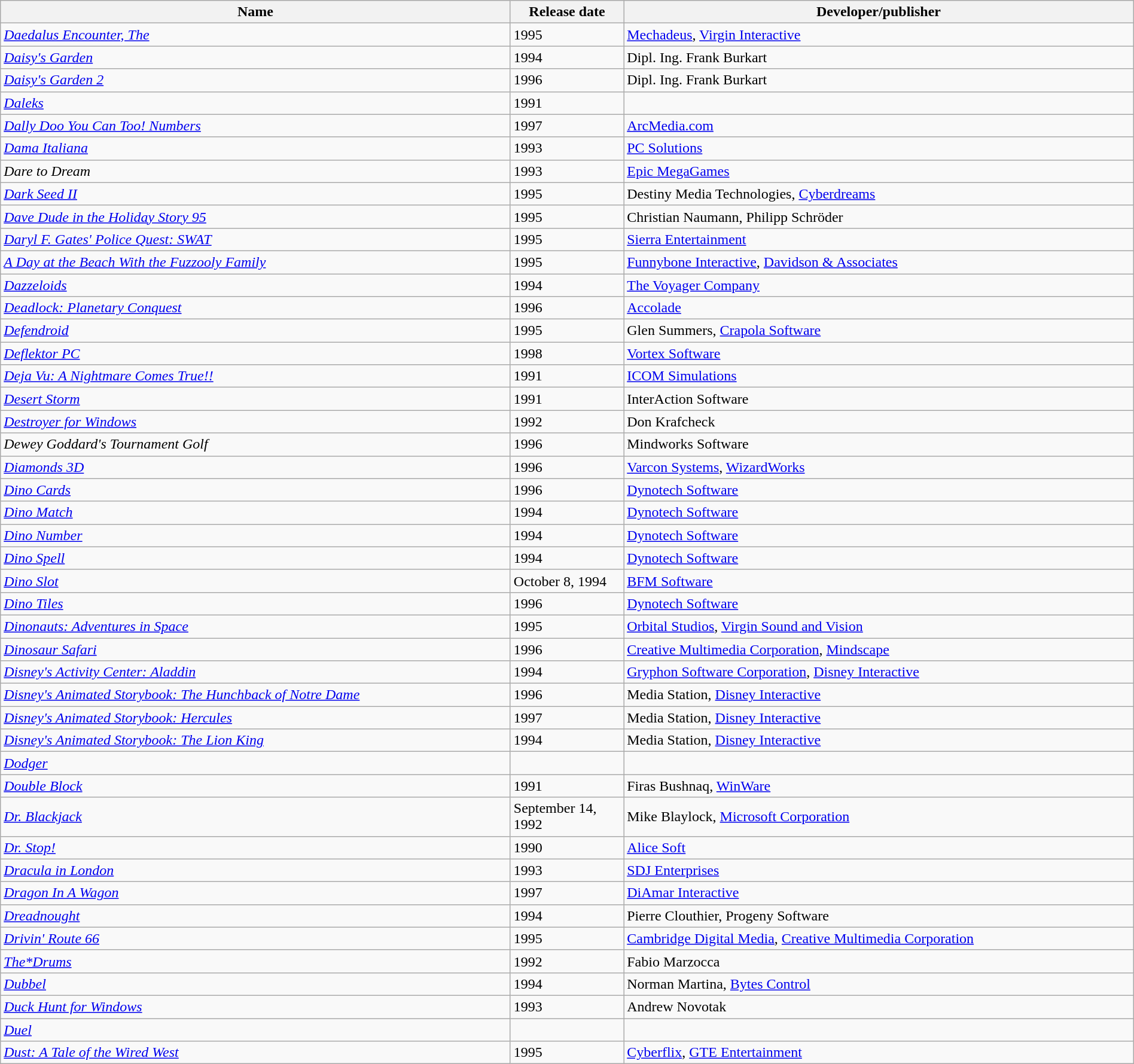<table class="wikitable sortable" style="width:100%;">
<tr>
<th style="width:45%;">Name</th>
<th style="width:10%;">Release date</th>
<th style="width:45%;">Developer/publisher</th>
</tr>
<tr>
<td><em><a href='#'>Daedalus Encounter, The</a></em></td>
<td>1995</td>
<td><a href='#'>Mechadeus</a>, <a href='#'>Virgin Interactive</a></td>
</tr>
<tr>
<td><em><a href='#'>Daisy's Garden</a></em></td>
<td>1994</td>
<td>Dipl. Ing. Frank Burkart</td>
</tr>
<tr>
<td><em><a href='#'>Daisy's Garden 2</a></em></td>
<td>1996</td>
<td>Dipl. Ing. Frank Burkart</td>
</tr>
<tr>
<td><em><a href='#'>Daleks</a></em></td>
<td>1991</td>
<td></td>
</tr>
<tr>
<td><em><a href='#'>Dally Doo You Can Too! Numbers</a></em></td>
<td>1997</td>
<td><a href='#'>ArcMedia.com</a></td>
</tr>
<tr>
<td><em><a href='#'>Dama Italiana</a></em></td>
<td>1993</td>
<td><a href='#'>PC Solutions</a></td>
</tr>
<tr>
<td><em>Dare to Dream</em></td>
<td>1993</td>
<td><a href='#'>Epic MegaGames</a></td>
</tr>
<tr>
<td><em><a href='#'>Dark Seed II</a></em></td>
<td>1995</td>
<td>Destiny Media Technologies, <a href='#'>Cyberdreams</a></td>
</tr>
<tr>
<td><em><a href='#'>Dave Dude in the Holiday Story 95</a></em></td>
<td>1995</td>
<td>Christian Naumann, Philipp Schröder</td>
</tr>
<tr>
<td><em><a href='#'>Daryl F. Gates' Police Quest: SWAT</a></em></td>
<td>1995</td>
<td><a href='#'>Sierra Entertainment</a></td>
</tr>
<tr>
<td><em><a href='#'>A Day at the Beach With the Fuzzooly Family</a></em></td>
<td>1995</td>
<td><a href='#'>Funnybone Interactive</a>, <a href='#'>Davidson & Associates</a></td>
</tr>
<tr>
<td><em><a href='#'>Dazzeloids</a></em></td>
<td>1994</td>
<td><a href='#'>The Voyager Company</a></td>
</tr>
<tr>
<td><em><a href='#'>Deadlock: Planetary Conquest</a></em></td>
<td>1996</td>
<td><a href='#'>Accolade</a></td>
</tr>
<tr>
<td><em><a href='#'>Defendroid</a></em></td>
<td>1995</td>
<td>Glen Summers, <a href='#'>Crapola Software</a></td>
</tr>
<tr>
<td><em><a href='#'>Deflektor PC</a></em></td>
<td>1998</td>
<td><a href='#'>Vortex Software</a></td>
</tr>
<tr>
<td><em><a href='#'>Deja Vu: A Nightmare Comes True!!</a></em></td>
<td>1991</td>
<td><a href='#'>ICOM Simulations</a></td>
</tr>
<tr>
<td><em><a href='#'>Desert Storm</a></em></td>
<td>1991</td>
<td>InterAction Software</td>
</tr>
<tr>
<td><em><a href='#'>Destroyer for Windows</a></em></td>
<td>1992</td>
<td>Don Krafcheck</td>
</tr>
<tr>
<td><em>Dewey Goddard's Tournament Golf</em></td>
<td>1996</td>
<td>Mindworks Software</td>
</tr>
<tr>
<td><em><a href='#'>Diamonds 3D</a></em></td>
<td>1996</td>
<td><a href='#'>Varcon Systems</a>, <a href='#'>WizardWorks</a></td>
</tr>
<tr>
<td><em><a href='#'>Dino Cards</a></em></td>
<td>1996</td>
<td><a href='#'>Dynotech Software</a></td>
</tr>
<tr>
<td><em><a href='#'>Dino Match</a></em></td>
<td>1994</td>
<td><a href='#'>Dynotech Software</a></td>
</tr>
<tr>
<td><em><a href='#'>Dino Number</a></em></td>
<td>1994</td>
<td><a href='#'>Dynotech Software</a></td>
</tr>
<tr>
<td><em><a href='#'>Dino Spell</a></em></td>
<td>1994</td>
<td><a href='#'>Dynotech Software</a></td>
</tr>
<tr>
<td><em><a href='#'>Dino Slot</a></em></td>
<td>October 8, 1994</td>
<td><a href='#'>BFM Software</a></td>
</tr>
<tr>
<td><em><a href='#'>Dino Tiles</a></em></td>
<td>1996</td>
<td><a href='#'>Dynotech Software</a></td>
</tr>
<tr>
<td><em><a href='#'>Dinonauts: Adventures in Space</a></em></td>
<td>1995</td>
<td><a href='#'>Orbital Studios</a>, <a href='#'>Virgin Sound and Vision</a></td>
</tr>
<tr>
<td><em><a href='#'>Dinosaur Safari</a></em></td>
<td>1996</td>
<td><a href='#'>Creative Multimedia Corporation</a>, <a href='#'>Mindscape</a></td>
</tr>
<tr>
<td><em><a href='#'>Disney's Activity Center: Aladdin</a></em></td>
<td>1994</td>
<td><a href='#'>Gryphon Software Corporation</a>, <a href='#'>Disney Interactive</a></td>
</tr>
<tr>
<td><em><a href='#'>Disney's Animated Storybook: The Hunchback of Notre Dame</a></em></td>
<td>1996</td>
<td>Media Station, <a href='#'>Disney Interactive</a></td>
</tr>
<tr>
<td><em><a href='#'>Disney's Animated Storybook: Hercules</a></em></td>
<td>1997</td>
<td>Media Station, <a href='#'>Disney Interactive</a></td>
</tr>
<tr>
<td><em><a href='#'>Disney's Animated Storybook: The Lion King</a></em></td>
<td>1994</td>
<td>Media Station, <a href='#'>Disney Interactive</a></td>
</tr>
<tr>
<td><em><a href='#'>Dodger</a></em></td>
<td></td>
<td></td>
</tr>
<tr>
<td><em><a href='#'>Double Block</a></em></td>
<td>1991</td>
<td>Firas Bushnaq, <a href='#'>WinWare</a></td>
</tr>
<tr>
<td><em><a href='#'>Dr. Blackjack</a></em></td>
<td>September 14, 1992</td>
<td>Mike Blaylock, <a href='#'>Microsoft Corporation</a></td>
</tr>
<tr>
<td><em><a href='#'>Dr. Stop!</a></em></td>
<td>1990</td>
<td><a href='#'>Alice Soft</a></td>
</tr>
<tr>
<td><em><a href='#'>Dracula in London</a></em></td>
<td>1993</td>
<td><a href='#'>SDJ Enterprises</a></td>
</tr>
<tr>
<td><em><a href='#'>Dragon In A Wagon</a></em></td>
<td>1997</td>
<td><a href='#'>DiAmar Interactive</a></td>
</tr>
<tr>
<td><em><a href='#'>Dreadnought</a></em></td>
<td>1994</td>
<td>Pierre Clouthier, Progeny Software</td>
</tr>
<tr>
<td><em><a href='#'>Drivin' Route 66</a></em></td>
<td>1995</td>
<td><a href='#'>Cambridge Digital Media</a>, <a href='#'>Creative Multimedia Corporation</a></td>
</tr>
<tr>
<td><em><a href='#'>The*Drums</a></em></td>
<td>1992</td>
<td>Fabio Marzocca</td>
</tr>
<tr>
<td><em><a href='#'>Dubbel</a></em></td>
<td>1994</td>
<td>Norman Martina, <a href='#'>Bytes Control</a></td>
</tr>
<tr>
<td><em><a href='#'>Duck Hunt for Windows</a></em></td>
<td>1993</td>
<td>Andrew Novotak</td>
</tr>
<tr>
<td><em><a href='#'>Duel</a></em></td>
<td></td>
<td></td>
</tr>
<tr>
<td><em><a href='#'>Dust: A Tale of the Wired West</a></em></td>
<td>1995</td>
<td><a href='#'>Cyberflix</a>, <a href='#'>GTE Entertainment</a></td>
</tr>
</table>
